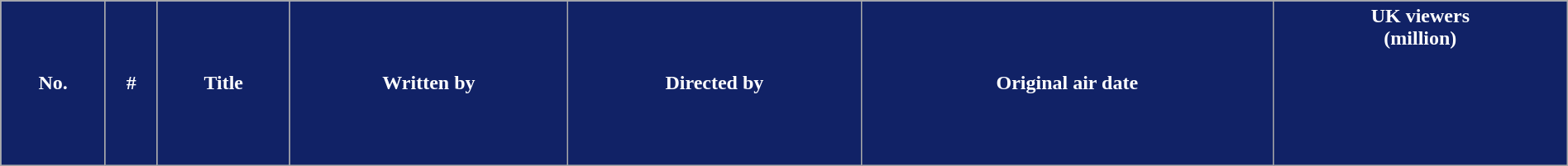<table class="wikitable plainrowheaders" style="width:100%;">
<tr>
<th style="background-color: #112266; color: #ffffff;" width="0%">No.</th>
<th style="background-color: #112266; color: #ffffff;" width="0%">#</th>
<th style="background-color: #112266; color: #ffffff;" width="0%">Title</th>
<th style="background-color: #112266; color: #ffffff;" width="0%">Written by</th>
<th style="background-color: #112266; color: #ffffff;" width="0%">Directed by</th>
<th style="background-color: #112266; color: #ffffff;" width="0%">Original air date</th>
<th style="background-color: #112266; color: #ffffff;" width="0%">UK viewers<br>(million)<br><br><br><br><br><br></th>
</tr>
</table>
